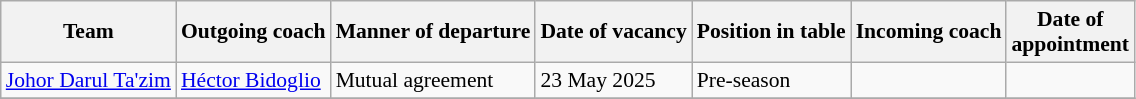<table class="wikitable" style="font-size:90%;">
<tr>
<th>Team</th>
<th>Outgoing coach</th>
<th>Manner of departure</th>
<th>Date of vacancy</th>
<th>Position in table</th>
<th>Incoming coach</th>
<th>Date of<br>appointment</th>
</tr>
<tr>
<td><a href='#'>Johor Darul Ta'zim</a></td>
<td> <a href='#'>Héctor Bidoglio</a></td>
<td>Mutual agreement</td>
<td>23 May 2025</td>
<td>Pre-season</td>
<td></td>
<td></td>
</tr>
<tr>
</tr>
</table>
